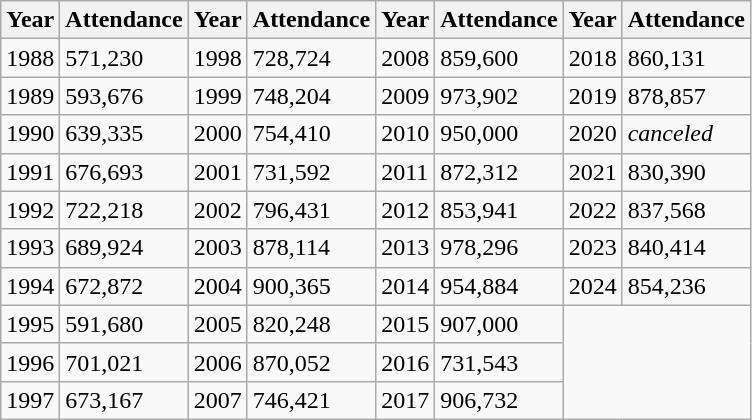<table class="wikitable">
<tr>
<th>Year</th>
<th>Attendance</th>
<th>Year</th>
<th>Attendance</th>
<th>Year</th>
<th>Attendance</th>
<th>Year</th>
<th>Attendance</th>
</tr>
<tr>
<td>1988</td>
<td>571,230</td>
<td>1998</td>
<td> 728,724</td>
<td>2008</td>
<td> 859,600</td>
<td>2018</td>
<td> 860,131</td>
</tr>
<tr>
<td>1989</td>
<td> 593,676</td>
<td>1999</td>
<td> 748,204</td>
<td>2009</td>
<td> 973,902</td>
<td>2019</td>
<td> 878,857</td>
</tr>
<tr>
<td>1990</td>
<td> 639,335</td>
<td>2000</td>
<td> 754,410</td>
<td>2010</td>
<td> 950,000</td>
<td>2020</td>
<td><em>canceled</em></td>
</tr>
<tr>
<td>1991</td>
<td> 676,693</td>
<td>2001</td>
<td> 731,592</td>
<td>2011</td>
<td> 872,312</td>
<td>2021</td>
<td> 830,390</td>
</tr>
<tr>
<td>1992</td>
<td> 722,218</td>
<td>2002</td>
<td> 796,431</td>
<td>2012</td>
<td> 853,941</td>
<td>2022</td>
<td> 837,568</td>
</tr>
<tr>
<td>1993</td>
<td> 689,924</td>
<td>2003</td>
<td> 878,114</td>
<td>2013</td>
<td> 978,296</td>
<td>2023</td>
<td> 840,414</td>
</tr>
<tr>
<td>1994</td>
<td> 672,872</td>
<td>2004</td>
<td> 900,365</td>
<td>2014</td>
<td> 954,884</td>
<td>2024</td>
<td> 854,236</td>
</tr>
<tr>
<td>1995</td>
<td> 591,680</td>
<td>2005</td>
<td> 820,248</td>
<td>2015</td>
<td> 907,000</td>
</tr>
<tr>
<td>1996</td>
<td> 701,021</td>
<td>2006</td>
<td> 870,052</td>
<td>2016</td>
<td> 731,543</td>
</tr>
<tr>
<td>1997</td>
<td> 673,167</td>
<td>2007</td>
<td> 746,421</td>
<td>2017</td>
<td> 906,732</td>
</tr>
</table>
